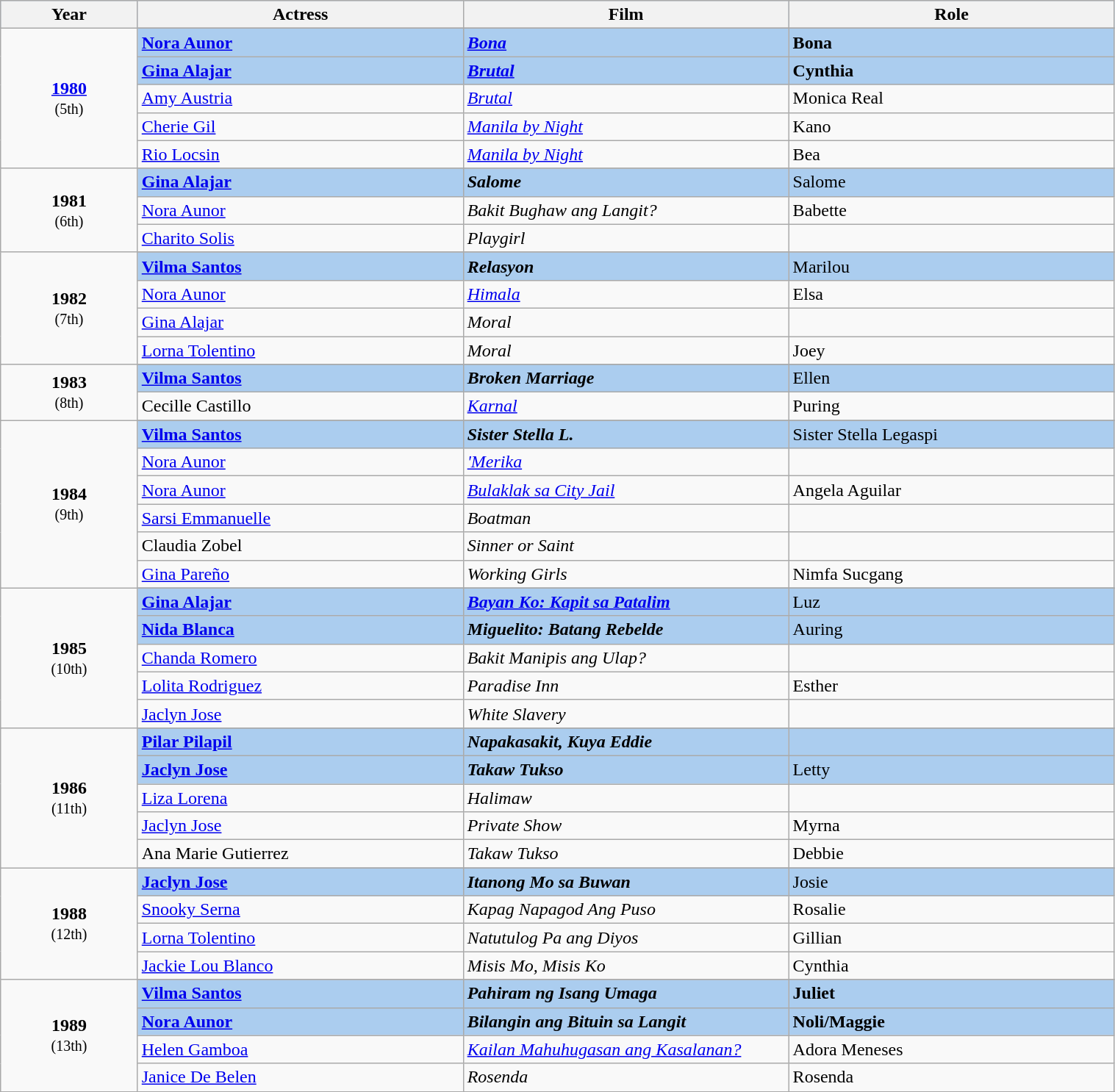<table class="wikitable" style="width:80%">
<tr bgcolor="#ABCDEF">
<th width="8%">Year</th>
<th width="19%">Actress</th>
<th width="19%">Film</th>
<th width="19%">Role</th>
</tr>
<tr>
<td rowspan=6 style="text-align:center"><strong><a href='#'>1980</a></strong><br><small>(5th)</small></td>
</tr>
<tr style="background:#ABCDEF">
<td><strong><a href='#'>Nora Aunor</a></strong></td>
<td><strong><em><a href='#'>Bona</a></em></strong></td>
<td><strong>Bona</strong></td>
</tr>
<tr style="background:#ABCDEF">
<td><strong><a href='#'>Gina Alajar</a></strong></td>
<td><strong><em><a href='#'>Brutal</a></em></strong></td>
<td><strong>Cynthia</strong></td>
</tr>
<tr>
<td><a href='#'>Amy Austria</a></td>
<td><em><a href='#'>Brutal</a></em></td>
<td>Monica Real</td>
</tr>
<tr>
<td><a href='#'>Cherie Gil</a></td>
<td><em><a href='#'>Manila by Night</a></em></td>
<td>Kano</td>
</tr>
<tr>
<td><a href='#'>Rio Locsin</a></td>
<td><em><a href='#'>Manila by Night</a></em></td>
<td>Bea</td>
</tr>
<tr>
<td rowspan=4 style="text-align:center"><strong>1981</strong><br><small>(6th)</small></td>
</tr>
<tr style="background:#ABCDEF">
<td><strong><a href='#'>Gina Alajar</a></strong></td>
<td><strong><em>Salome</em></strong></td>
<td>Salome</td>
</tr>
<tr>
<td><a href='#'>Nora Aunor</a></td>
<td><em>Bakit Bughaw ang Langit?</em></td>
<td>Babette</td>
</tr>
<tr>
<td><a href='#'>Charito Solis</a></td>
<td><em>Playgirl</em></td>
<td></td>
</tr>
<tr>
<td rowspan=5 style="text-align:center"><strong>1982</strong><br><small>(7th)</small></td>
</tr>
<tr style="background:#ABCDEF">
<td><strong><a href='#'>Vilma Santos</a></strong></td>
<td><strong><em>Relasyon</em></strong></td>
<td>Marilou</td>
</tr>
<tr>
<td><a href='#'>Nora Aunor</a></td>
<td><em><a href='#'>Himala</a></em></td>
<td>Elsa</td>
</tr>
<tr>
<td><a href='#'>Gina Alajar</a></td>
<td><em>Moral</em></td>
<td></td>
</tr>
<tr>
<td><a href='#'>Lorna Tolentino</a></td>
<td><em>Moral</em></td>
<td>Joey</td>
</tr>
<tr>
<td rowspan=3 style="text-align:center"><strong>1983</strong><br><small>(8th)</small></td>
</tr>
<tr style="background:#ABCDEF">
<td><strong><a href='#'>Vilma Santos</a></strong></td>
<td><strong><em>Broken Marriage</em></strong></td>
<td>Ellen</td>
</tr>
<tr>
<td>Cecille Castillo</td>
<td><em><a href='#'>Karnal</a></em></td>
<td>Puring</td>
</tr>
<tr>
<td rowspan=7 style="text-align:center"><strong>1984</strong><br><small>(9th)</small></td>
</tr>
<tr style="background:#ABCDEF">
<td><strong><a href='#'>Vilma Santos</a></strong></td>
<td><strong><em>Sister Stella L.</em></strong></td>
<td>Sister Stella Legaspi</td>
</tr>
<tr>
<td><a href='#'>Nora Aunor</a></td>
<td><em><a href='#'>'Merika</a></em></td>
<td></td>
</tr>
<tr>
<td><a href='#'>Nora Aunor</a></td>
<td><em><a href='#'>Bulaklak sa City Jail</a></em></td>
<td>Angela Aguilar</td>
</tr>
<tr>
<td><a href='#'>Sarsi Emmanuelle</a></td>
<td><em>Boatman</em></td>
<td></td>
</tr>
<tr>
<td>Claudia Zobel</td>
<td><em>Sinner or Saint</em></td>
<td></td>
</tr>
<tr>
<td><a href='#'>Gina Pareño</a></td>
<td><em>Working Girls</em></td>
<td>Nimfa Sucgang</td>
</tr>
<tr>
<td rowspan=6 style="text-align:center"><strong>1985</strong><br><small>(10th)</small></td>
</tr>
<tr style="background:#ABCDEF">
<td><strong><a href='#'>Gina Alajar</a></strong></td>
<td><strong><em><a href='#'>Bayan Ko: Kapit sa Patalim</a></em></strong></td>
<td>Luz</td>
</tr>
<tr style="background:#ABCDEF">
<td><strong><a href='#'>Nida Blanca</a></strong></td>
<td><strong><em>Miguelito: Batang Rebelde</em></strong></td>
<td>Auring</td>
</tr>
<tr>
<td><a href='#'>Chanda Romero</a></td>
<td><em>Bakit Manipis ang Ulap?</em></td>
<td></td>
</tr>
<tr>
<td><a href='#'>Lolita Rodriguez</a></td>
<td><em>Paradise Inn</em></td>
<td>Esther</td>
</tr>
<tr>
<td><a href='#'>Jaclyn Jose</a></td>
<td><em>White Slavery</em></td>
<td></td>
</tr>
<tr>
<td rowspan=6 style="text-align:center"><strong>1986</strong><br><small>(11th)</small></td>
</tr>
<tr style="background:#ABCDEF">
<td><strong><a href='#'>Pilar Pilapil</a></strong></td>
<td><strong><em>Napakasakit, Kuya Eddie</em></strong></td>
<td></td>
</tr>
<tr style="background:#ABCDEF">
<td><strong><a href='#'>Jaclyn Jose</a></strong></td>
<td><strong><em>Takaw Tukso</em></strong></td>
<td>Letty</td>
</tr>
<tr>
<td><a href='#'>Liza Lorena</a></td>
<td><em>Halimaw</em></td>
<td></td>
</tr>
<tr>
<td><a href='#'>Jaclyn Jose</a></td>
<td><em>Private Show</em></td>
<td>Myrna</td>
</tr>
<tr>
<td>Ana Marie Gutierrez</td>
<td><em>Takaw Tukso</em></td>
<td>Debbie</td>
</tr>
<tr>
<td rowspan=5 style="text-align:center"><strong>1988</strong><br><small>(12th)</small></td>
</tr>
<tr style="background:#ABCDEF">
<td><strong><a href='#'>Jaclyn Jose</a></strong></td>
<td><strong><em>Itanong Mo sa Buwan</em></strong></td>
<td>Josie</td>
</tr>
<tr>
<td><a href='#'>Snooky Serna</a></td>
<td><em>Kapag Napagod Ang Puso</em></td>
<td>Rosalie</td>
</tr>
<tr>
<td><a href='#'>Lorna Tolentino</a></td>
<td><em>Natutulog Pa ang Diyos</em></td>
<td>Gillian</td>
</tr>
<tr>
<td><a href='#'>Jackie Lou Blanco</a></td>
<td><em>Misis Mo, Misis Ko</em></td>
<td>Cynthia</td>
</tr>
<tr>
<td rowspan=5 style="text-align:center"><strong>1989</strong><br><small>(13th)</small></td>
</tr>
<tr style="background:#ABCDEF">
<td><strong><a href='#'>Vilma Santos</a></strong></td>
<td><strong><em>Pahiram ng Isang Umaga</em></strong></td>
<td><strong>Juliet</strong></td>
</tr>
<tr style="background:#ABCDEF">
<td><strong><a href='#'>Nora Aunor</a></strong></td>
<td><strong><em>Bilangin ang Bituin sa Langit</em></strong></td>
<td><strong>Noli/Maggie</strong></td>
</tr>
<tr>
<td><a href='#'>Helen Gamboa</a></td>
<td><em><a href='#'>Kailan Mahuhugasan ang Kasalanan?</a></em></td>
<td>Adora Meneses</td>
</tr>
<tr>
<td><a href='#'>Janice De Belen</a></td>
<td><em>Rosenda</em></td>
<td>Rosenda</td>
</tr>
<tr>
</tr>
</table>
